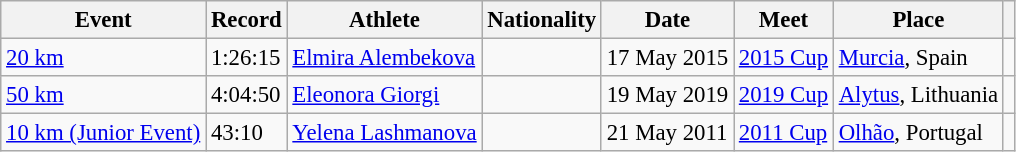<table class="wikitable sortable" style="font-size:95%;">
<tr>
<th>Event</th>
<th>Record</th>
<th>Athlete</th>
<th>Nationality</th>
<th>Date</th>
<th>Meet</th>
<th>Place</th>
<th></th>
</tr>
<tr>
<td><a href='#'>20 km</a></td>
<td>1:26:15</td>
<td><a href='#'>Elmira Alembekova</a></td>
<td></td>
<td>17 May 2015</td>
<td><a href='#'>2015 Cup</a></td>
<td> <a href='#'>Murcia</a>, Spain</td>
<td></td>
</tr>
<tr>
<td><a href='#'>50 km</a></td>
<td>4:04:50</td>
<td><a href='#'>Eleonora Giorgi</a></td>
<td></td>
<td>19 May 2019</td>
<td><a href='#'>2019 Cup</a></td>
<td> <a href='#'>Alytus</a>, Lithuania</td>
<td></td>
</tr>
<tr>
<td><a href='#'>10 km (Junior Event)</a></td>
<td>43:10</td>
<td><a href='#'>Yelena Lashmanova</a></td>
<td></td>
<td>21 May 2011</td>
<td><a href='#'>2011 Cup</a></td>
<td> <a href='#'>Olhão</a>, Portugal</td>
<td></td>
</tr>
</table>
